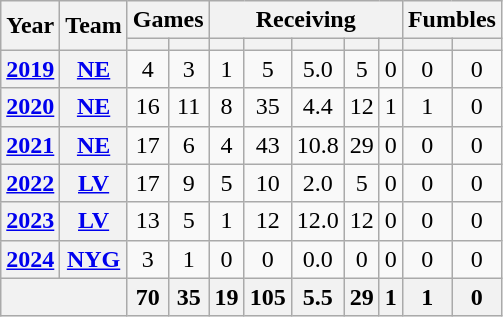<table class=wikitable style="text-align:center;">
<tr>
<th rowspan="2">Year</th>
<th rowspan="2">Team</th>
<th colspan="2">Games</th>
<th colspan="5">Receiving</th>
<th colspan="2">Fumbles</th>
</tr>
<tr>
<th></th>
<th></th>
<th></th>
<th></th>
<th></th>
<th></th>
<th></th>
<th></th>
<th></th>
</tr>
<tr>
<th><a href='#'>2019</a></th>
<th><a href='#'>NE</a></th>
<td>4</td>
<td>3</td>
<td>1</td>
<td>5</td>
<td>5.0</td>
<td>5</td>
<td>0</td>
<td>0</td>
<td>0</td>
</tr>
<tr>
<th><a href='#'>2020</a></th>
<th><a href='#'>NE</a></th>
<td>16</td>
<td>11</td>
<td>8</td>
<td>35</td>
<td>4.4</td>
<td>12</td>
<td>1</td>
<td>1</td>
<td>0</td>
</tr>
<tr>
<th><a href='#'>2021</a></th>
<th><a href='#'>NE</a></th>
<td>17</td>
<td>6</td>
<td>4</td>
<td>43</td>
<td>10.8</td>
<td>29</td>
<td>0</td>
<td>0</td>
<td>0</td>
</tr>
<tr>
<th><a href='#'>2022</a></th>
<th><a href='#'>LV</a></th>
<td>17</td>
<td>9</td>
<td>5</td>
<td>10</td>
<td>2.0</td>
<td>5</td>
<td>0</td>
<td>0</td>
<td>0</td>
</tr>
<tr>
<th><a href='#'>2023</a></th>
<th><a href='#'>LV</a></th>
<td>13</td>
<td>5</td>
<td>1</td>
<td>12</td>
<td>12.0</td>
<td>12</td>
<td>0</td>
<td>0</td>
<td>0</td>
</tr>
<tr>
<th><a href='#'>2024</a></th>
<th><a href='#'>NYG</a></th>
<td>3</td>
<td>1</td>
<td>0</td>
<td>0</td>
<td>0.0</td>
<td>0</td>
<td>0</td>
<td>0</td>
<td>0</td>
</tr>
<tr>
<th colspan="2"></th>
<th>70</th>
<th>35</th>
<th>19</th>
<th>105</th>
<th>5.5</th>
<th>29</th>
<th>1</th>
<th>1</th>
<th>0</th>
</tr>
</table>
